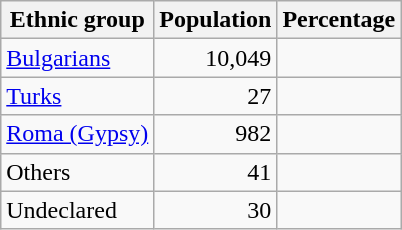<table class="wikitable sortable">
<tr>
<th>Ethnic group</th>
<th>Population</th>
<th>Percentage</th>
</tr>
<tr>
<td><a href='#'>Bulgarians</a></td>
<td align="right">10,049</td>
<td align="right"></td>
</tr>
<tr>
<td><a href='#'>Turks</a></td>
<td align="right">27</td>
<td align="right"></td>
</tr>
<tr>
<td><a href='#'>Roma (Gypsy)</a></td>
<td align="right">982</td>
<td align="right"></td>
</tr>
<tr>
<td>Others</td>
<td align="right">41</td>
<td align="right"></td>
</tr>
<tr>
<td>Undeclared</td>
<td align="right">30</td>
<td align="right"></td>
</tr>
</table>
